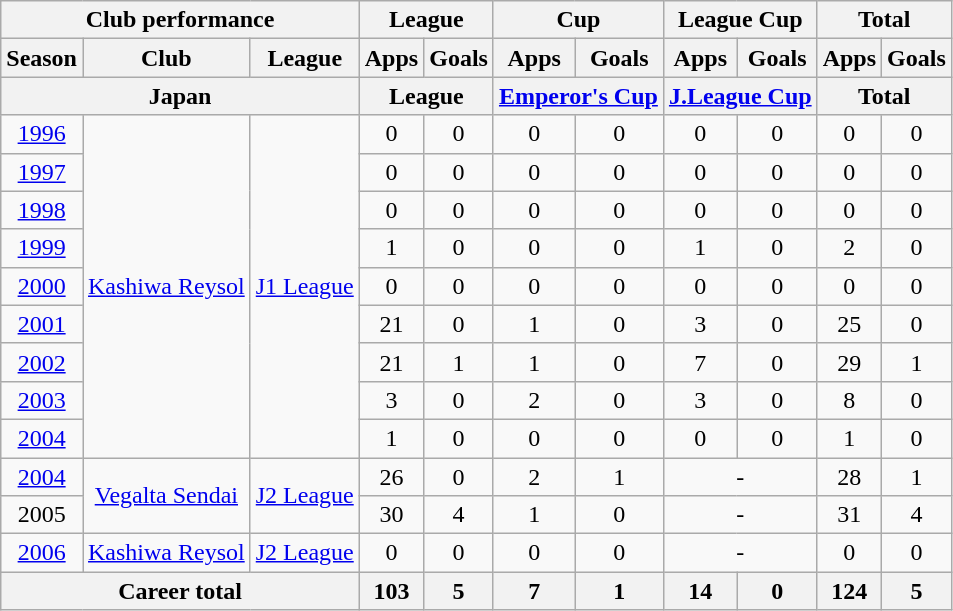<table class="wikitable" style="text-align:center">
<tr>
<th colspan=3>Club performance</th>
<th colspan=2>League</th>
<th colspan=2>Cup</th>
<th colspan=2>League Cup</th>
<th colspan=2>Total</th>
</tr>
<tr>
<th>Season</th>
<th>Club</th>
<th>League</th>
<th>Apps</th>
<th>Goals</th>
<th>Apps</th>
<th>Goals</th>
<th>Apps</th>
<th>Goals</th>
<th>Apps</th>
<th>Goals</th>
</tr>
<tr>
<th colspan=3>Japan</th>
<th colspan=2>League</th>
<th colspan=2><a href='#'>Emperor's Cup</a></th>
<th colspan=2><a href='#'>J.League Cup</a></th>
<th colspan=2>Total</th>
</tr>
<tr>
<td><a href='#'>1996</a></td>
<td rowspan="9"><a href='#'>Kashiwa Reysol</a></td>
<td rowspan="9"><a href='#'>J1 League</a></td>
<td>0</td>
<td>0</td>
<td>0</td>
<td>0</td>
<td>0</td>
<td>0</td>
<td>0</td>
<td>0</td>
</tr>
<tr>
<td><a href='#'>1997</a></td>
<td>0</td>
<td>0</td>
<td>0</td>
<td>0</td>
<td>0</td>
<td>0</td>
<td>0</td>
<td>0</td>
</tr>
<tr>
<td><a href='#'>1998</a></td>
<td>0</td>
<td>0</td>
<td>0</td>
<td>0</td>
<td>0</td>
<td>0</td>
<td>0</td>
<td>0</td>
</tr>
<tr>
<td><a href='#'>1999</a></td>
<td>1</td>
<td>0</td>
<td>0</td>
<td>0</td>
<td>1</td>
<td>0</td>
<td>2</td>
<td>0</td>
</tr>
<tr>
<td><a href='#'>2000</a></td>
<td>0</td>
<td>0</td>
<td>0</td>
<td>0</td>
<td>0</td>
<td>0</td>
<td>0</td>
<td>0</td>
</tr>
<tr>
<td><a href='#'>2001</a></td>
<td>21</td>
<td>0</td>
<td>1</td>
<td>0</td>
<td>3</td>
<td>0</td>
<td>25</td>
<td>0</td>
</tr>
<tr>
<td><a href='#'>2002</a></td>
<td>21</td>
<td>1</td>
<td>1</td>
<td>0</td>
<td>7</td>
<td>0</td>
<td>29</td>
<td>1</td>
</tr>
<tr>
<td><a href='#'>2003</a></td>
<td>3</td>
<td>0</td>
<td>2</td>
<td>0</td>
<td>3</td>
<td>0</td>
<td>8</td>
<td>0</td>
</tr>
<tr>
<td><a href='#'>2004</a></td>
<td>1</td>
<td>0</td>
<td>0</td>
<td>0</td>
<td>0</td>
<td>0</td>
<td>1</td>
<td>0</td>
</tr>
<tr>
<td><a href='#'>2004</a></td>
<td rowspan="2"><a href='#'>Vegalta Sendai</a></td>
<td rowspan="2"><a href='#'>J2 League</a></td>
<td>26</td>
<td>0</td>
<td>2</td>
<td>1</td>
<td colspan="2">-</td>
<td>28</td>
<td>1</td>
</tr>
<tr>
<td>2005</td>
<td>30</td>
<td>4</td>
<td>1</td>
<td>0</td>
<td colspan="2">-</td>
<td>31</td>
<td>4</td>
</tr>
<tr>
<td><a href='#'>2006</a></td>
<td><a href='#'>Kashiwa Reysol</a></td>
<td><a href='#'>J2 League</a></td>
<td>0</td>
<td>0</td>
<td>0</td>
<td>0</td>
<td colspan="2">-</td>
<td>0</td>
<td>0</td>
</tr>
<tr>
<th colspan=3>Career total</th>
<th>103</th>
<th>5</th>
<th>7</th>
<th>1</th>
<th>14</th>
<th>0</th>
<th>124</th>
<th>5</th>
</tr>
</table>
